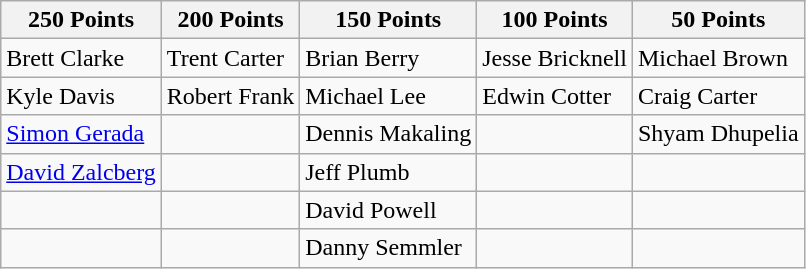<table class="wikitable">
<tr>
<th>250 Points</th>
<th>200 Points</th>
<th>150 Points</th>
<th>100 Points</th>
<th>50 Points</th>
</tr>
<tr>
<td>Brett Clarke</td>
<td>Trent Carter</td>
<td>Brian Berry</td>
<td>Jesse Bricknell</td>
<td>Michael Brown</td>
</tr>
<tr>
<td>Kyle Davis</td>
<td>Robert Frank</td>
<td>Michael Lee</td>
<td>Edwin Cotter</td>
<td>Craig Carter</td>
</tr>
<tr>
<td><a href='#'>Simon Gerada</a></td>
<td></td>
<td>Dennis Makaling</td>
<td></td>
<td>Shyam Dhupelia</td>
</tr>
<tr>
<td><a href='#'>David Zalcberg</a></td>
<td></td>
<td>Jeff Plumb</td>
<td></td>
</tr>
<tr>
<td></td>
<td></td>
<td>David Powell</td>
<td></td>
<td></td>
</tr>
<tr>
<td></td>
<td></td>
<td>Danny Semmler</td>
<td></td>
<td></td>
</tr>
</table>
